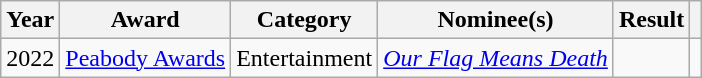<table class="wikitable">
<tr>
<th scope="col">Year</th>
<th scope="col">Award</th>
<th scope="col">Category</th>
<th scope="col">Nominee(s)</th>
<th scope="col">Result</th>
<th scope="col"></th>
</tr>
<tr>
<td>2022</td>
<td><a href='#'>Peabody Awards</a></td>
<td>Entertainment</td>
<td><em><a href='#'>Our Flag Means Death</a></em></td>
<td></td>
<td></td>
</tr>
</table>
